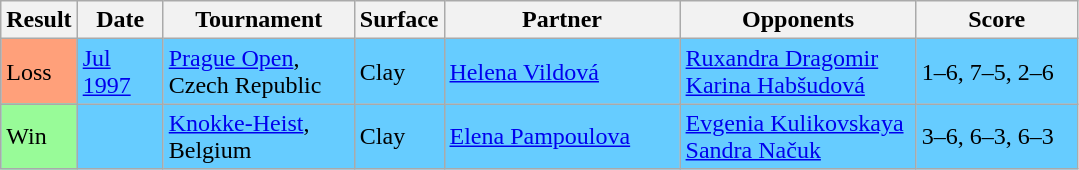<table class="wikitable">
<tr>
<th>Result</th>
<th style="width:50px">Date</th>
<th style="width:120px">Tournament</th>
<th style="width:50px">Surface</th>
<th style="width:150px">Partner</th>
<th style="width:150px">Opponents</th>
<th style="width:100px">Score</th>
</tr>
<tr bgcolor="66CCFF">
<td style="background:#ffa07a;">Loss</td>
<td><a href='#'>Jul 1997</a></td>
<td><a href='#'>Prague Open</a>, <br>Czech Republic</td>
<td>Clay</td>
<td> <a href='#'>Helena Vildová</a></td>
<td> <a href='#'>Ruxandra Dragomir</a> <br>  <a href='#'>Karina Habšudová</a></td>
<td>1–6, 7–5, 2–6</td>
</tr>
<tr bgcolor="66CCFF">
<td style="background:#98fb98;">Win</td>
<td><a href='#'></a></td>
<td><a href='#'>Knokke-Heist</a>, Belgium</td>
<td>Clay</td>
<td> <a href='#'>Elena Pampoulova</a></td>
<td> <a href='#'>Evgenia Kulikovskaya</a> <br>  <a href='#'>Sandra Načuk</a></td>
<td>3–6, 6–3, 6–3</td>
</tr>
</table>
